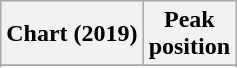<table class="wikitable sortable plainrowheaders" style="text-align:center">
<tr>
<th scope="col">Chart (2019)</th>
<th scope="col">Peak<br>position</th>
</tr>
<tr>
</tr>
<tr>
</tr>
<tr>
</tr>
<tr>
</tr>
</table>
